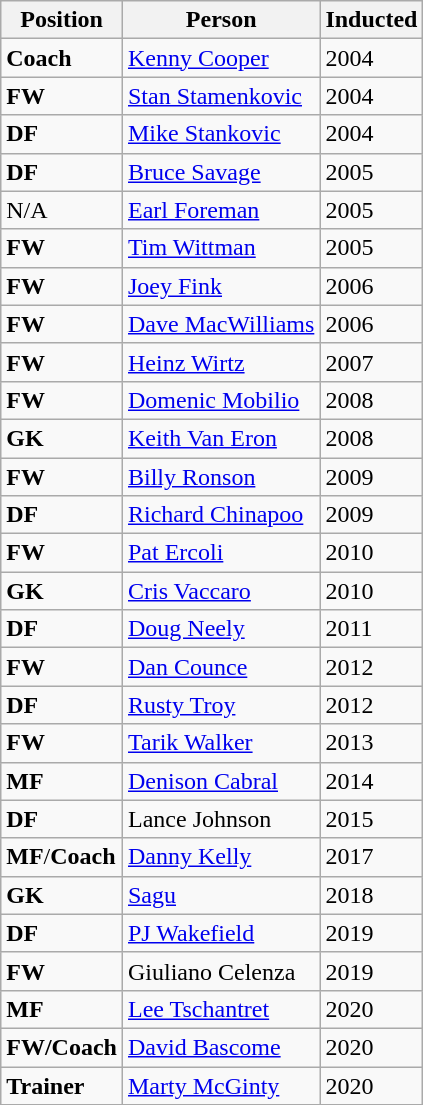<table class="wikitable">
<tr>
<th>Position</th>
<th>Person</th>
<th>Inducted</th>
</tr>
<tr>
<td><strong>Coach</strong></td>
<td> <a href='#'>Kenny Cooper</a></td>
<td>2004</td>
</tr>
<tr>
<td><strong>FW</strong></td>
<td> <a href='#'>Stan Stamenkovic</a></td>
<td>2004</td>
</tr>
<tr>
<td><strong>DF</strong></td>
<td> <a href='#'>Mike Stankovic</a></td>
<td>2004</td>
</tr>
<tr>
<td><strong>DF</strong></td>
<td> <a href='#'>Bruce Savage</a></td>
<td>2005</td>
</tr>
<tr>
<td>N/A</td>
<td> <a href='#'>Earl Foreman</a></td>
<td>2005</td>
</tr>
<tr>
<td><strong>FW</strong></td>
<td> <a href='#'>Tim Wittman</a></td>
<td>2005</td>
</tr>
<tr>
<td><strong>FW</strong></td>
<td> <a href='#'>Joey Fink</a></td>
<td>2006</td>
</tr>
<tr>
<td><strong>FW</strong></td>
<td> <a href='#'>Dave MacWilliams</a></td>
<td>2006</td>
</tr>
<tr>
<td><strong>FW</strong></td>
<td> <a href='#'>Heinz Wirtz</a></td>
<td>2007</td>
</tr>
<tr>
<td><strong>FW</strong></td>
<td> <a href='#'>Domenic Mobilio</a></td>
<td>2008</td>
</tr>
<tr>
<td><strong>GK</strong></td>
<td> <a href='#'>Keith Van Eron</a></td>
<td>2008</td>
</tr>
<tr>
<td><strong>FW</strong></td>
<td> <a href='#'>Billy Ronson</a></td>
<td>2009</td>
</tr>
<tr>
<td><strong>DF</strong></td>
<td> <a href='#'>Richard Chinapoo</a></td>
<td>2009</td>
</tr>
<tr>
<td><strong>FW</strong></td>
<td> <a href='#'>Pat Ercoli</a></td>
<td>2010</td>
</tr>
<tr>
<td><strong>GK</strong></td>
<td> <a href='#'>Cris Vaccaro</a></td>
<td>2010</td>
</tr>
<tr>
<td><strong>DF</strong></td>
<td> <a href='#'>Doug Neely</a></td>
<td>2011</td>
</tr>
<tr>
<td><strong>FW</strong></td>
<td> <a href='#'>Dan Counce</a></td>
<td>2012</td>
</tr>
<tr>
<td><strong>DF</strong></td>
<td> <a href='#'>Rusty Troy</a></td>
<td>2012</td>
</tr>
<tr>
<td><strong>FW</strong></td>
<td> <a href='#'>Tarik Walker</a></td>
<td>2013</td>
</tr>
<tr>
<td><strong>MF</strong></td>
<td> <a href='#'>Denison Cabral</a></td>
<td>2014</td>
</tr>
<tr>
<td><strong>DF</strong></td>
<td> Lance Johnson</td>
<td>2015</td>
</tr>
<tr>
<td><strong>MF</strong>/<strong>Coach</strong></td>
<td> <a href='#'>Danny Kelly</a></td>
<td>2017</td>
</tr>
<tr>
<td><strong>GK</strong></td>
<td> <a href='#'>Sagu</a></td>
<td>2018</td>
</tr>
<tr>
<td><strong>DF</strong></td>
<td> <a href='#'>PJ Wakefield</a></td>
<td>2019</td>
</tr>
<tr>
<td><strong>FW</strong></td>
<td> Giuliano Celenza</td>
<td>2019</td>
</tr>
<tr>
<td><strong>MF</strong></td>
<td> <a href='#'>Lee Tschantret</a></td>
<td>2020</td>
</tr>
<tr>
<td><strong>FW/Coach</strong></td>
<td> <a href='#'>David Bascome</a></td>
<td>2020</td>
</tr>
<tr>
<td><strong>Trainer</strong></td>
<td> <a href='#'>Marty McGinty</a></td>
<td>2020</td>
</tr>
</table>
